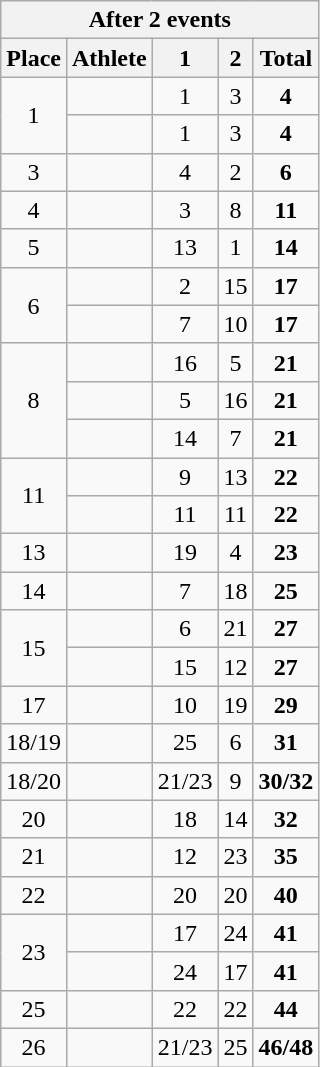<table class=wikitable style="text-align:center">
<tr>
<th colspan=5><strong>After 2 events</strong></th>
</tr>
<tr>
<th>Place</th>
<th>Athlete</th>
<th>1</th>
<th>2</th>
<th>Total</th>
</tr>
<tr>
<td rowspan=2>1</td>
<td align=left></td>
<td>1</td>
<td>3</td>
<td><strong>4</strong></td>
</tr>
<tr>
<td align=left></td>
<td>1</td>
<td>3</td>
<td><strong>4</strong></td>
</tr>
<tr>
<td>3</td>
<td align=left></td>
<td>4</td>
<td>2</td>
<td><strong>6</strong></td>
</tr>
<tr>
<td>4</td>
<td align=left></td>
<td>3</td>
<td>8</td>
<td><strong>11</strong></td>
</tr>
<tr>
<td>5</td>
<td align=left></td>
<td>13</td>
<td>1</td>
<td><strong>14</strong></td>
</tr>
<tr>
<td rowspan=2>6</td>
<td align=left></td>
<td>2</td>
<td>15</td>
<td><strong>17</strong></td>
</tr>
<tr>
<td align=left></td>
<td>7</td>
<td>10</td>
<td><strong>17</strong></td>
</tr>
<tr>
<td rowspan=3>8</td>
<td align=left></td>
<td>16</td>
<td>5</td>
<td><strong>21</strong></td>
</tr>
<tr>
<td align=left></td>
<td>5</td>
<td>16</td>
<td><strong>21</strong></td>
</tr>
<tr>
<td align=left></td>
<td>14</td>
<td>7</td>
<td><strong>21</strong></td>
</tr>
<tr>
<td rowspan=2>11</td>
<td align=left></td>
<td>9</td>
<td>13</td>
<td><strong>22</strong></td>
</tr>
<tr>
<td align=left></td>
<td>11</td>
<td>11</td>
<td><strong>22</strong></td>
</tr>
<tr>
<td>13</td>
<td align=left></td>
<td>19</td>
<td>4</td>
<td><strong>23</strong></td>
</tr>
<tr>
<td>14</td>
<td align=left></td>
<td>7</td>
<td>18</td>
<td><strong>25</strong></td>
</tr>
<tr>
<td rowspan=2>15</td>
<td align=left></td>
<td>6</td>
<td>21</td>
<td><strong>27</strong></td>
</tr>
<tr>
<td align=left></td>
<td>15</td>
<td>12</td>
<td><strong>27</strong></td>
</tr>
<tr>
<td>17</td>
<td align=left></td>
<td>10</td>
<td>19</td>
<td><strong>29</strong></td>
</tr>
<tr>
<td>18/19</td>
<td align=left></td>
<td>25</td>
<td>6</td>
<td><strong>31</strong></td>
</tr>
<tr>
<td>18/20</td>
<td align=left></td>
<td>21/23</td>
<td>9</td>
<td><strong>30/32</strong></td>
</tr>
<tr>
<td>20</td>
<td align=left></td>
<td>18</td>
<td>14</td>
<td><strong>32</strong></td>
</tr>
<tr>
<td>21</td>
<td align=left></td>
<td>12</td>
<td>23</td>
<td><strong>35</strong></td>
</tr>
<tr>
<td>22</td>
<td align=left></td>
<td>20</td>
<td>20</td>
<td><strong>40</strong></td>
</tr>
<tr>
<td rowspan=2>23</td>
<td align=left></td>
<td>17</td>
<td>24</td>
<td><strong>41</strong></td>
</tr>
<tr>
<td align=left></td>
<td>24</td>
<td>17</td>
<td><strong>41</strong></td>
</tr>
<tr>
<td>25</td>
<td align=left></td>
<td>22</td>
<td>22</td>
<td><strong>44</strong></td>
</tr>
<tr>
<td>26</td>
<td align=left></td>
<td>21/23</td>
<td>25</td>
<td><strong>46/48</strong></td>
</tr>
</table>
